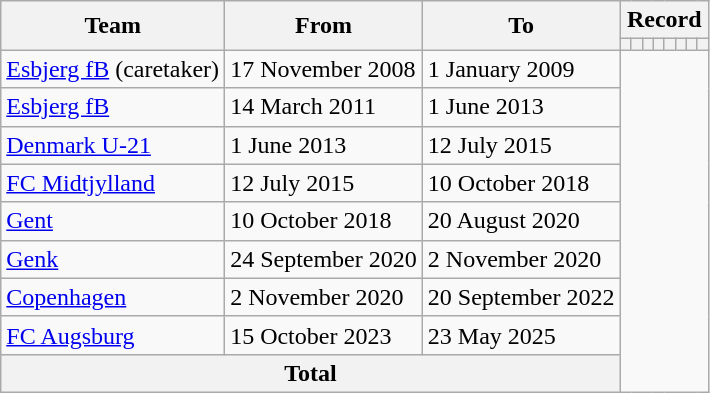<table class="wikitable" style="text-align: center">
<tr>
<th rowspan="2">Team</th>
<th rowspan="2">From</th>
<th rowspan="2">To</th>
<th colspan="8">Record</th>
</tr>
<tr>
<th></th>
<th></th>
<th></th>
<th></th>
<th></th>
<th></th>
<th></th>
<th></th>
</tr>
<tr>
<td align=left><a href='#'>Esbjerg fB</a> (caretaker)</td>
<td align=left>17 November 2008</td>
<td align=left>1 January 2009<br></td>
</tr>
<tr>
<td align=left><a href='#'>Esbjerg fB</a></td>
<td align=left>14 March 2011</td>
<td align=left>1 June 2013<br></td>
</tr>
<tr>
<td align=left><a href='#'>Denmark U-21</a></td>
<td align=left>1 June 2013</td>
<td align=left>12 July 2015<br></td>
</tr>
<tr>
<td align=left><a href='#'>FC Midtjylland</a></td>
<td align=left>12 July 2015</td>
<td align=left>10 October 2018<br></td>
</tr>
<tr>
<td align=left><a href='#'>Gent</a></td>
<td align=left>10 October 2018</td>
<td align=left>20 August 2020<br></td>
</tr>
<tr>
<td align=left><a href='#'>Genk</a></td>
<td align=left>24 September 2020</td>
<td align=left>2 November 2020<br></td>
</tr>
<tr>
<td align=left><a href='#'>Copenhagen</a></td>
<td align=left>2 November 2020</td>
<td align=left>20 September 2022<br></td>
</tr>
<tr>
<td align=left><a href='#'>FC Augsburg</a></td>
<td align=left>15 October 2023</td>
<td align=left>23 May 2025<br></td>
</tr>
<tr>
<th colspan="3">Total<br></th>
</tr>
</table>
